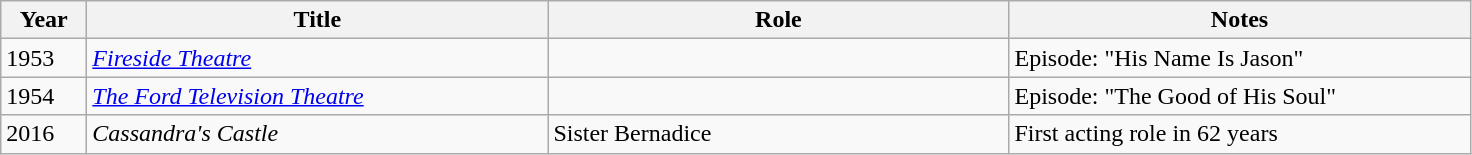<table class="wikitable sortable">
<tr>
<th style="width:50px;">Year</th>
<th style="width:300px;">Title</th>
<th style="width:300px;">Role</th>
<th style="width:300px;" class="unsortable">Notes</th>
</tr>
<tr>
<td>1953</td>
<td><em><a href='#'>Fireside Theatre</a></em></td>
<td></td>
<td>Episode: "His Name Is Jason"</td>
</tr>
<tr>
<td>1954</td>
<td><em><a href='#'>The Ford Television Theatre</a></em></td>
<td></td>
<td>Episode: "The Good of His Soul"</td>
</tr>
<tr>
<td>2016</td>
<td><em>Cassandra's Castle</em></td>
<td>Sister Bernadice</td>
<td>First acting role in 62 years</td>
</tr>
</table>
